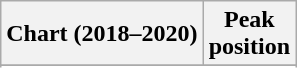<table class="wikitable sortable plainrowheaders" style="text-align:center">
<tr>
<th scope="col">Chart (2018–2020)</th>
<th scope="col">Peak<br> position</th>
</tr>
<tr>
</tr>
<tr>
</tr>
<tr>
</tr>
<tr>
</tr>
<tr>
</tr>
</table>
